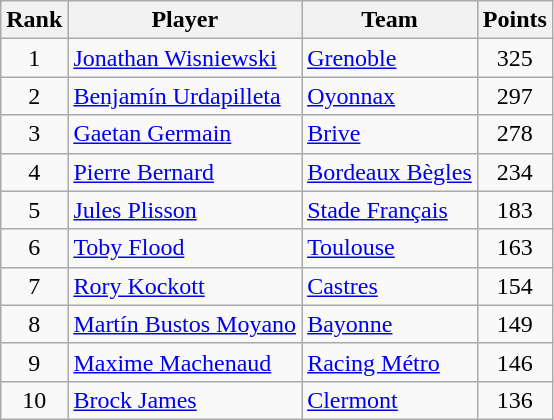<table class="wikitable">
<tr>
<th>Rank</th>
<th>Player</th>
<th>Team</th>
<th>Points</th>
</tr>
<tr>
<td rowspan=1 align=center>1</td>
<td> <a href='#'>Jonathan Wisniewski</a></td>
<td><a href='#'>Grenoble</a></td>
<td rowspan=1 align=center>325</td>
</tr>
<tr>
<td rowspan=1 align=center>2</td>
<td> <a href='#'>Benjamín Urdapilleta</a></td>
<td><a href='#'>Oyonnax</a></td>
<td rowspan=1 align=center>297</td>
</tr>
<tr>
<td rowspan=1 align=center>3</td>
<td> <a href='#'>Gaetan Germain</a></td>
<td><a href='#'>Brive</a></td>
<td rowspan=1 align=center>278</td>
</tr>
<tr>
<td rowspan=1 align=center>4</td>
<td> <a href='#'>Pierre Bernard</a></td>
<td><a href='#'>Bordeaux Bègles</a></td>
<td rowspan=1 align=center>234</td>
</tr>
<tr>
<td rowspan=1 align=center>5</td>
<td> <a href='#'>Jules Plisson</a></td>
<td><a href='#'>Stade Français</a></td>
<td rowspan=1 align=center>183</td>
</tr>
<tr>
<td rowspan=1 align=center>6</td>
<td> <a href='#'>Toby Flood</a></td>
<td><a href='#'>Toulouse</a></td>
<td rowspan=1 align=center>163</td>
</tr>
<tr>
<td rowspan=1 align=center>7</td>
<td> <a href='#'>Rory Kockott</a></td>
<td><a href='#'>Castres</a></td>
<td rowspan=1 align=center>154</td>
</tr>
<tr>
<td rowspan=1 align=center>8</td>
<td> <a href='#'>Martín Bustos Moyano</a></td>
<td><a href='#'>Bayonne</a></td>
<td rowspan=1 align=center>149</td>
</tr>
<tr>
<td rowspan=1 align=center>9</td>
<td> <a href='#'>Maxime Machenaud</a></td>
<td><a href='#'>Racing Métro</a></td>
<td rowspan=1 align=center>146</td>
</tr>
<tr>
<td rowspan=1 align=center>10</td>
<td> <a href='#'>Brock James</a></td>
<td><a href='#'>Clermont</a></td>
<td rowspan=1 align=center>136</td>
</tr>
</table>
